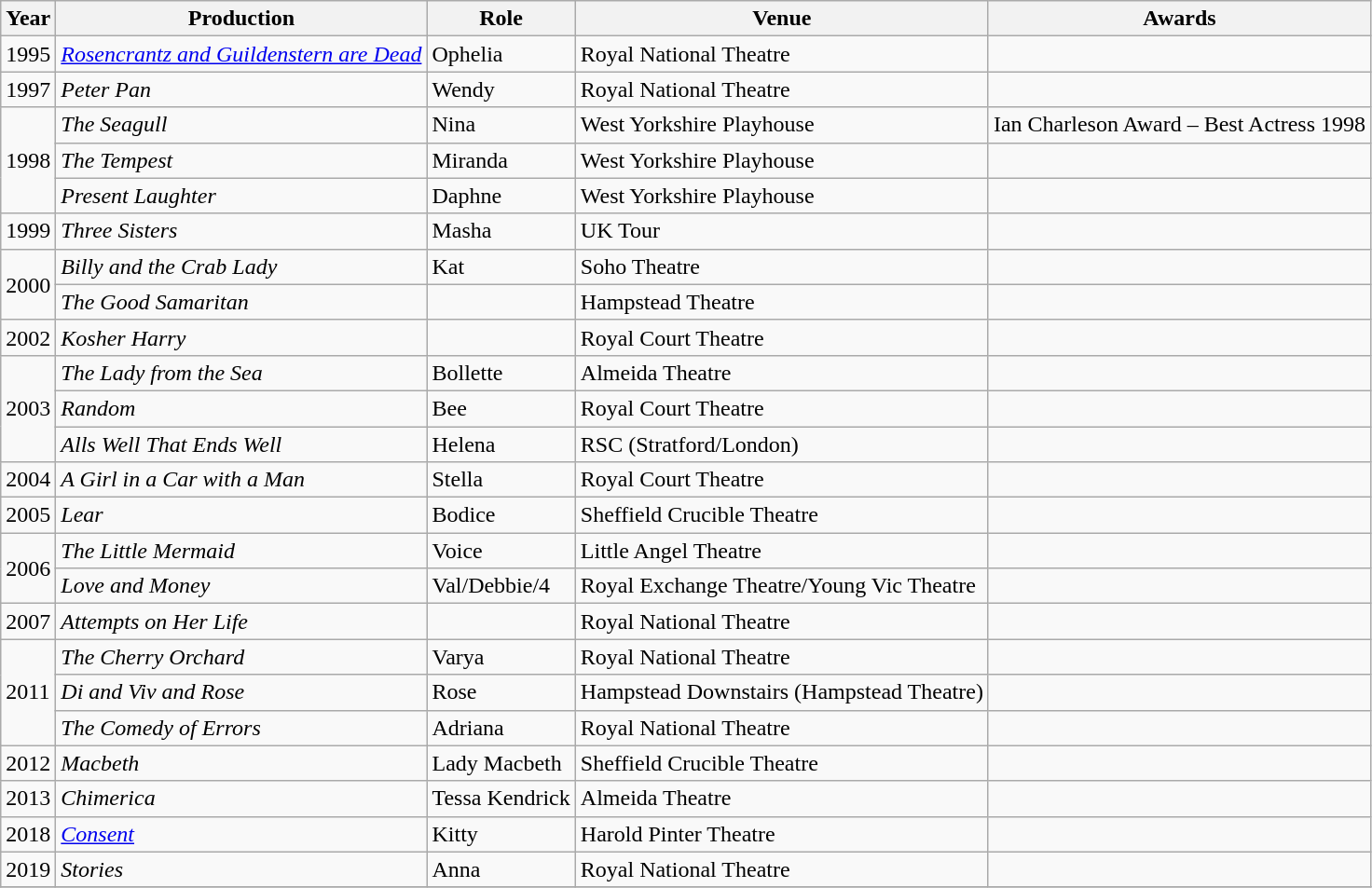<table class="wikitable">
<tr>
<th>Year</th>
<th>Production</th>
<th>Role</th>
<th>Venue</th>
<th>Awards</th>
</tr>
<tr>
<td rowspan="1">1995</td>
<td><em><a href='#'>Rosencrantz and Guildenstern are Dead</a></em></td>
<td>Ophelia</td>
<td>Royal National Theatre</td>
<td></td>
</tr>
<tr>
<td rowspan="1">1997</td>
<td><em>Peter Pan</em></td>
<td>Wendy</td>
<td>Royal National Theatre</td>
<td></td>
</tr>
<tr>
<td rowspan="3">1998</td>
<td><em>The Seagull</em></td>
<td>Nina</td>
<td>West Yorkshire Playhouse</td>
<td>Ian Charleson Award – Best Actress 1998</td>
</tr>
<tr>
<td><em>The Tempest</em></td>
<td>Miranda</td>
<td>West Yorkshire Playhouse</td>
<td></td>
</tr>
<tr>
<td><em>Present Laughter</em></td>
<td>Daphne</td>
<td>West Yorkshire Playhouse</td>
<td></td>
</tr>
<tr>
<td rowspan="1">1999</td>
<td><em>Three Sisters</em></td>
<td>Masha</td>
<td>UK Tour</td>
<td></td>
</tr>
<tr>
<td rowspan="2">2000</td>
<td><em>Billy and the Crab Lady</em></td>
<td>Kat</td>
<td>Soho Theatre</td>
<td></td>
</tr>
<tr>
<td><em>The Good Samaritan</em></td>
<td></td>
<td>Hampstead Theatre</td>
<td></td>
</tr>
<tr>
<td rowspan="1">2002</td>
<td><em>Kosher Harry</em></td>
<td></td>
<td>Royal Court Theatre</td>
<td></td>
</tr>
<tr>
<td rowspan="3">2003</td>
<td><em>The Lady from the Sea</em></td>
<td>Bollette</td>
<td>Almeida Theatre</td>
<td></td>
</tr>
<tr>
<td><em>Random</em></td>
<td>Bee</td>
<td>Royal Court Theatre</td>
<td></td>
</tr>
<tr>
<td><em>Alls Well That Ends Well</em></td>
<td>Helena</td>
<td>RSC (Stratford/London)</td>
<td></td>
</tr>
<tr>
<td rowspan="1">2004</td>
<td><em>A Girl in a Car with a Man</em></td>
<td>Stella</td>
<td>Royal Court Theatre</td>
<td></td>
</tr>
<tr>
<td rowspan="1">2005</td>
<td><em>Lear</em></td>
<td>Bodice</td>
<td>Sheffield Crucible Theatre</td>
<td></td>
</tr>
<tr>
<td rowspan="2">2006</td>
<td><em>The Little Mermaid</em></td>
<td>Voice</td>
<td>Little Angel Theatre</td>
<td></td>
</tr>
<tr>
<td><em>Love and Money</em></td>
<td>Val/Debbie/4</td>
<td>Royal Exchange Theatre/Young Vic Theatre</td>
<td></td>
</tr>
<tr>
<td rowspan="1">2007</td>
<td><em>Attempts on Her Life</em></td>
<td></td>
<td>Royal National Theatre</td>
<td></td>
</tr>
<tr>
<td rowspan="3">2011</td>
<td><em>The Cherry Orchard</em></td>
<td>Varya</td>
<td>Royal National Theatre</td>
<td></td>
</tr>
<tr>
<td><em>Di and Viv and Rose</em></td>
<td>Rose</td>
<td>Hampstead Downstairs (Hampstead Theatre)</td>
<td></td>
</tr>
<tr>
<td><em>The Comedy of Errors</em></td>
<td>Adriana</td>
<td>Royal National Theatre</td>
<td></td>
</tr>
<tr>
<td rowspan="1">2012</td>
<td><em>Macbeth</em></td>
<td>Lady Macbeth</td>
<td>Sheffield Crucible Theatre</td>
<td></td>
</tr>
<tr>
<td rowspan="1">2013</td>
<td><em>Chimerica</em></td>
<td>Tessa Kendrick</td>
<td>Almeida Theatre</td>
<td></td>
</tr>
<tr>
<td rowspan="1">2018</td>
<td><a href='#'><em>Consent</em></a></td>
<td>Kitty</td>
<td>Harold Pinter Theatre</td>
<td></td>
</tr>
<tr>
<td>2019</td>
<td><em>Stories</em></td>
<td>Anna</td>
<td>Royal National Theatre</td>
<td></td>
</tr>
<tr>
</tr>
</table>
